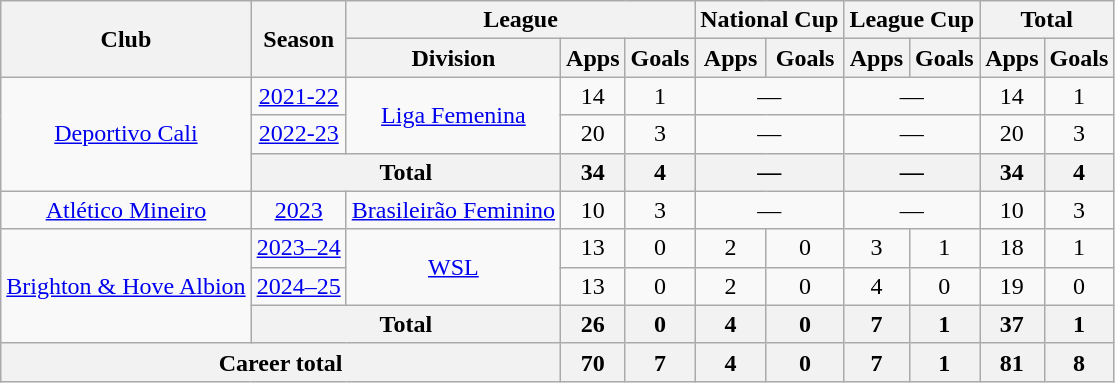<table class="wikitable" style="text-align:center">
<tr>
<th rowspan="2">Club</th>
<th rowspan="2">Season</th>
<th colspan="3">League</th>
<th colspan="2">National Cup</th>
<th colspan="2">League Cup</th>
<th colspan="2">Total</th>
</tr>
<tr>
<th>Division</th>
<th>Apps</th>
<th>Goals</th>
<th>Apps</th>
<th>Goals</th>
<th>Apps</th>
<th>Goals</th>
<th>Apps</th>
<th>Goals</th>
</tr>
<tr>
<td rowspan=3><a href='#'>Deportivo Cali</a></td>
<td><a href='#'>2021-22</a></td>
<td rowspan=2><a href='#'>Liga Femenina</a></td>
<td>14</td>
<td>1</td>
<td colspan=2>—</td>
<td colspan=2>—</td>
<td>14</td>
<td>1</td>
</tr>
<tr>
<td><a href='#'>2022-23</a></td>
<td>20</td>
<td>3</td>
<td colspan=2>—</td>
<td colspan=2>—</td>
<td>20</td>
<td>3</td>
</tr>
<tr>
<th colspan="2">Total</th>
<th>34</th>
<th>4</th>
<th colspan=2>—</th>
<th colspan=2>—</th>
<th>34</th>
<th>4</th>
</tr>
<tr>
<td><a href='#'>Atlético Mineiro</a></td>
<td><a href='#'>2023</a></td>
<td><a href='#'>Brasileirão Feminino</a></td>
<td>10</td>
<td>3</td>
<td colspan=2>—</td>
<td colspan=2>—</td>
<td>10</td>
<td>3</td>
</tr>
<tr>
<td rowspan=3><a href='#'>Brighton & Hove Albion</a></td>
<td><a href='#'>2023–24</a></td>
<td rowspan=2><a href='#'>WSL</a></td>
<td>13</td>
<td>0</td>
<td>2</td>
<td>0</td>
<td>3</td>
<td>1</td>
<td>18</td>
<td>1</td>
</tr>
<tr>
<td><a href='#'>2024–25</a></td>
<td>13</td>
<td>0</td>
<td>2</td>
<td>0</td>
<td>4</td>
<td>0</td>
<td>19</td>
<td>0</td>
</tr>
<tr>
<th colspan="2">Total</th>
<th>26</th>
<th>0</th>
<th>4</th>
<th>0</th>
<th>7</th>
<th>1</th>
<th>37</th>
<th>1</th>
</tr>
<tr>
<th colspan="3">Career total</th>
<th>70</th>
<th>7</th>
<th>4</th>
<th>0</th>
<th>7</th>
<th>1</th>
<th>81</th>
<th>8</th>
</tr>
</table>
